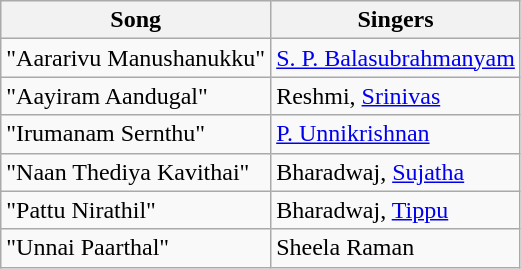<table class="wikitable">
<tr>
<th>Song</th>
<th>Singers</th>
</tr>
<tr>
<td>"Aararivu Manushanukku"</td>
<td><a href='#'>S. P. Balasubrahmanyam</a></td>
</tr>
<tr>
<td>"Aayiram Aandugal"</td>
<td>Reshmi, <a href='#'>Srinivas</a></td>
</tr>
<tr>
<td>"Irumanam Sernthu"</td>
<td><a href='#'>P. Unnikrishnan</a></td>
</tr>
<tr>
<td>"Naan Thediya Kavithai"</td>
<td>Bharadwaj, <a href='#'>Sujatha</a></td>
</tr>
<tr>
<td>"Pattu Nirathil"</td>
<td>Bharadwaj, <a href='#'>Tippu</a></td>
</tr>
<tr>
<td>"Unnai Paarthal"</td>
<td>Sheela Raman</td>
</tr>
</table>
